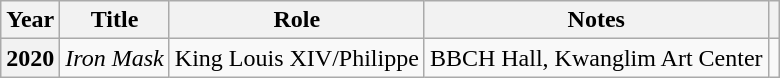<table class="wikitable  plainrowheaders">
<tr>
<th scope="col">Year</th>
<th scope="col">Title</th>
<th scope="col">Role</th>
<th scope="col">Notes</th>
<th scope="col" class="unsortable"></th>
</tr>
<tr>
<th scope="row">2020</th>
<td><em>Iron Mask</em></td>
<td>King Louis XIV/Philippe</td>
<td>BBCH Hall, Kwanglim Art Center</td>
<td></td>
</tr>
</table>
